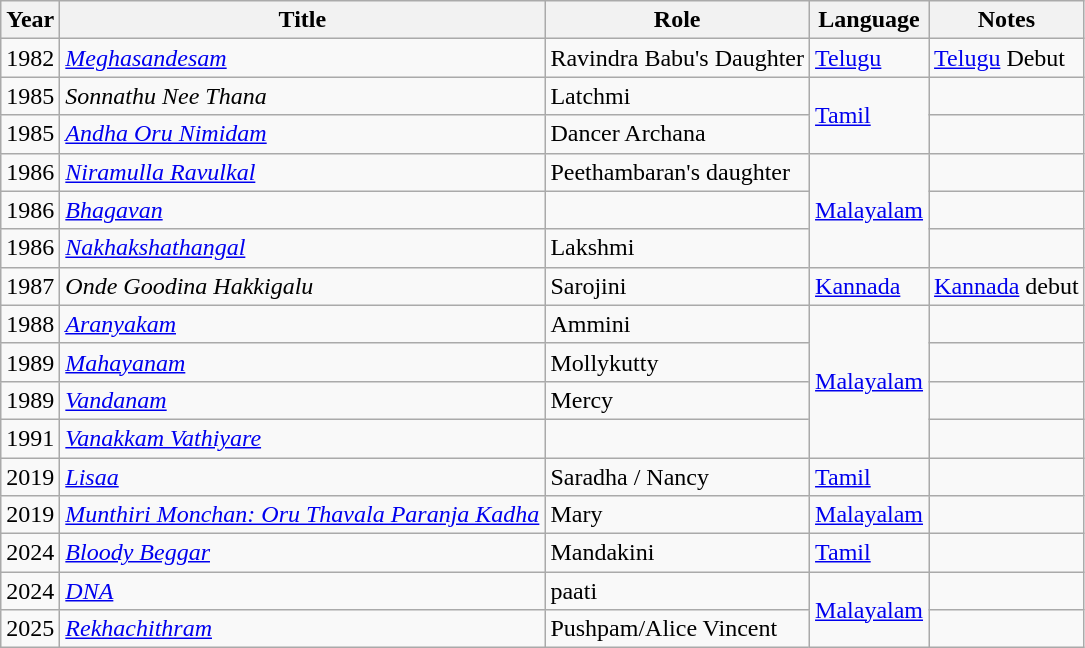<table class="wikitable">
<tr>
<th>Year</th>
<th>Title</th>
<th>Role</th>
<th>Language</th>
<th>Notes</th>
</tr>
<tr>
<td>1982</td>
<td><em><a href='#'>Meghasandesam</a></em></td>
<td>Ravindra Babu's Daughter</td>
<td><a href='#'>Telugu</a></td>
<td><a href='#'>Telugu</a> Debut</td>
</tr>
<tr>
<td>1985</td>
<td><em>Sonnathu Nee Thana</em></td>
<td>Latchmi</td>
<td rowspan=2><a href='#'>Tamil</a></td>
<td></td>
</tr>
<tr>
<td>1985</td>
<td><em><a href='#'>Andha Oru Nimidam</a></em></td>
<td>Dancer Archana</td>
<td></td>
</tr>
<tr>
<td>1986</td>
<td><em><a href='#'>Niramulla Ravulkal</a></em></td>
<td>Peethambaran's daughter</td>
<td rowspan=3><a href='#'>Malayalam</a></td>
<td></td>
</tr>
<tr>
<td>1986</td>
<td><em><a href='#'>Bhagavan</a></em></td>
<td></td>
<td></td>
</tr>
<tr>
<td>1986</td>
<td><em><a href='#'>Nakhakshathangal</a></em></td>
<td>Lakshmi</td>
<td></td>
</tr>
<tr>
<td>1987</td>
<td><em>Onde Goodina Hakkigalu</em></td>
<td>Sarojini</td>
<td><a href='#'>Kannada</a></td>
<td><a href='#'>Kannada</a> debut</td>
</tr>
<tr>
<td>1988</td>
<td><em><a href='#'>Aranyakam</a></em></td>
<td>Ammini</td>
<td rowspan=4><a href='#'>Malayalam</a></td>
<td></td>
</tr>
<tr>
<td>1989</td>
<td><em><a href='#'>Mahayanam</a></em></td>
<td>Mollykutty</td>
<td></td>
</tr>
<tr>
<td>1989</td>
<td><em><a href='#'>Vandanam</a></em></td>
<td>Mercy</td>
<td></td>
</tr>
<tr>
<td>1991</td>
<td><em><a href='#'>Vanakkam Vathiyare</a></em></td>
<td></td>
<td></td>
</tr>
<tr>
<td>2019</td>
<td><em><a href='#'>Lisaa</a></em></td>
<td>Saradha / Nancy</td>
<td><a href='#'>Tamil</a></td>
<td></td>
</tr>
<tr>
<td>2019</td>
<td><em><a href='#'>Munthiri Monchan: Oru Thavala Paranja Kadha</a></em></td>
<td>Mary</td>
<td><a href='#'>Malayalam</a></td>
<td></td>
</tr>
<tr>
<td>2024</td>
<td><em><a href='#'>Bloody Beggar</a></em></td>
<td>Mandakini</td>
<td><a href='#'>Tamil</a></td>
<td></td>
</tr>
<tr>
<td>2024</td>
<td><em><a href='#'>DNA</a></em></td>
<td>paati</td>
<td rowspan=2><a href='#'>Malayalam</a></td>
<td></td>
</tr>
<tr>
<td>2025</td>
<td><em><a href='#'>Rekhachithram</a></em></td>
<td>Pushpam/Alice Vincent</td>
<td></td>
</tr>
</table>
